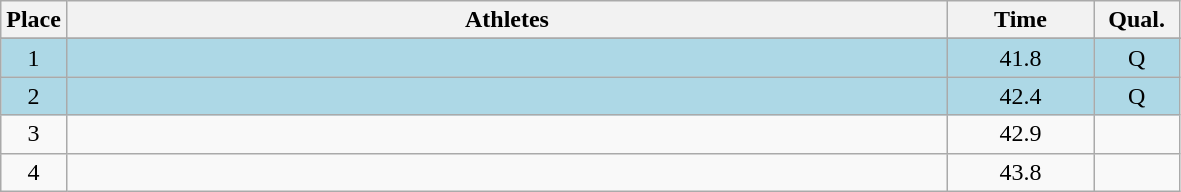<table class=wikitable style="text-align:center">
<tr>
<th width=20>Place</th>
<th width=580>Athletes</th>
<th width=90>Time</th>
<th width=50>Qual.</th>
</tr>
<tr>
</tr>
<tr bgcolor=lightblue>
<td>1</td>
<td align=left></td>
<td>41.8</td>
<td>Q</td>
</tr>
<tr bgcolor=lightblue>
<td>2</td>
<td align=left></td>
<td>42.4</td>
<td>Q</td>
</tr>
<tr>
<td>3</td>
<td align=left></td>
<td>42.9</td>
<td></td>
</tr>
<tr>
<td>4</td>
<td align=left></td>
<td>43.8</td>
<td></td>
</tr>
</table>
